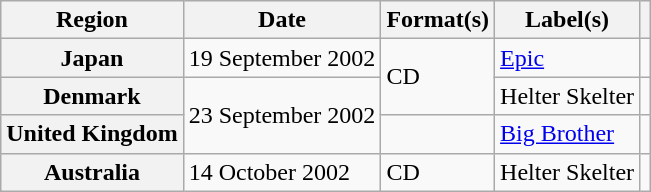<table class="wikitable plainrowheaders">
<tr>
<th scope="col">Region</th>
<th scope="col">Date</th>
<th scope="col">Format(s)</th>
<th scope="col">Label(s)</th>
<th scope="col"></th>
</tr>
<tr>
<th scope="row">Japan</th>
<td>19 September 2002</td>
<td rowspan="2">CD</td>
<td><a href='#'>Epic</a></td>
<td align="center"></td>
</tr>
<tr>
<th scope="row">Denmark</th>
<td rowspan="2">23 September 2002</td>
<td>Helter Skelter</td>
<td align="center"></td>
</tr>
<tr>
<th scope="row">United Kingdom</th>
<td></td>
<td><a href='#'>Big Brother</a></td>
<td align="center"></td>
</tr>
<tr>
<th scope="row">Australia</th>
<td>14 October 2002</td>
<td>CD</td>
<td>Helter Skelter</td>
<td align="center"></td>
</tr>
</table>
